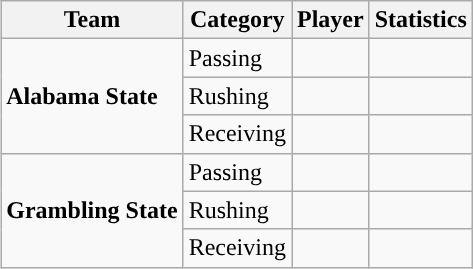<table class="wikitable" style="float: right;">
<tr>
<th>Team</th>
<th>Category</th>
<th>Player</th>
<th>Statistics</th>
</tr>
<tr>
<td rowspan=3><strong>Alabama State</strong></td>
<td>Passing</td>
<td></td>
<td></td>
</tr>
<tr>
<td>Rushing</td>
<td></td>
<td></td>
</tr>
<tr>
<td>Receiving</td>
<td></td>
<td></td>
</tr>
<tr>
<td rowspan=3><strong>Grambling State</strong></td>
<td>Passing</td>
<td></td>
<td></td>
</tr>
<tr>
<td>Rushing</td>
<td></td>
<td></td>
</tr>
<tr>
<td>Receiving</td>
<td></td>
<td></td>
</tr>
</table>
